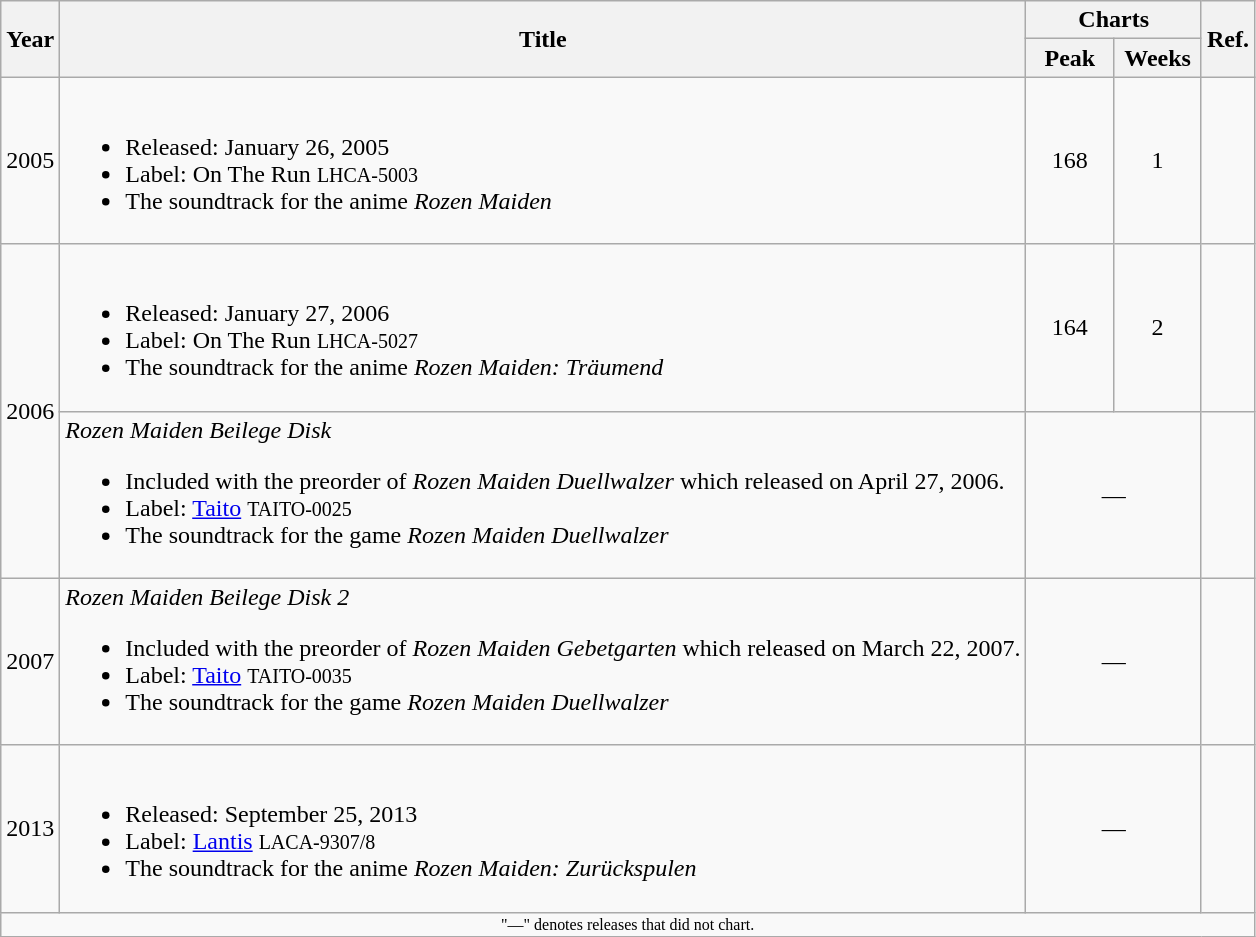<table class="wikitable">
<tr>
<th rowspan="2">Year</th>
<th rowspan="2">Title</th>
<th colspan="2">Charts</th>
<th rowspan="2">Ref.</th>
</tr>
<tr>
<th width="7%">Peak</th>
<th width="7%">Weeks</th>
</tr>
<tr>
<td align="center">2005</td>
<td align="left"><br><ul><li>Released: January 26, 2005</li><li>Label: On The Run <small>LHCA-5003</small></li><li>The soundtrack for the anime <em>Rozen Maiden</em></li></ul></td>
<td align="center">168</td>
<td align="center">1</td>
<td align="center"></td>
</tr>
<tr>
<td align="center" rowspan="2">2006</td>
<td align="left"><br><ul><li>Released: January 27, 2006</li><li>Label: On The Run <small>LHCA-5027</small></li><li>The soundtrack for the anime <em>Rozen Maiden: Träumend</em></li></ul></td>
<td align="center">164</td>
<td align="center">2</td>
<td align="center"></td>
</tr>
<tr>
<td align="left"><em>Rozen Maiden Beilege Disk</em><br><ul><li>Included with the preorder of <em>Rozen Maiden Duellwalzer</em> which released on April 27, 2006.</li><li>Label: <a href='#'>Taito</a> <small>TAITO-0025</small></li><li>The soundtrack for the game <em>Rozen Maiden Duellwalzer</em></li></ul></td>
<td align="center" colspan="2">—</td>
<td align="center"></td>
</tr>
<tr>
<td align="center">2007</td>
<td align="left"><em>Rozen Maiden Beilege Disk 2</em><br><ul><li>Included with the preorder of <em>Rozen Maiden Gebetgarten</em> which released on March 22, 2007.</li><li>Label: <a href='#'>Taito</a> <small>TAITO-0035</small></li><li>The soundtrack for the game <em>Rozen Maiden Duellwalzer</em></li></ul></td>
<td align="center" colspan="2">—</td>
<td align="center"></td>
</tr>
<tr>
<td align="center">2013</td>
<td align="left"><br><ul><li>Released: September 25, 2013</li><li>Label: <a href='#'>Lantis</a> <small>LACA-9307/8</small></li><li>The soundtrack for the anime <em>Rozen Maiden: Zurückspulen</em></li></ul></td>
<td align="center" colspan="2">—</td>
<td align="center"></td>
</tr>
<tr>
<td align="center" colspan="5" style="font-size: 8pt">"—" denotes releases that did not chart.</td>
</tr>
</table>
